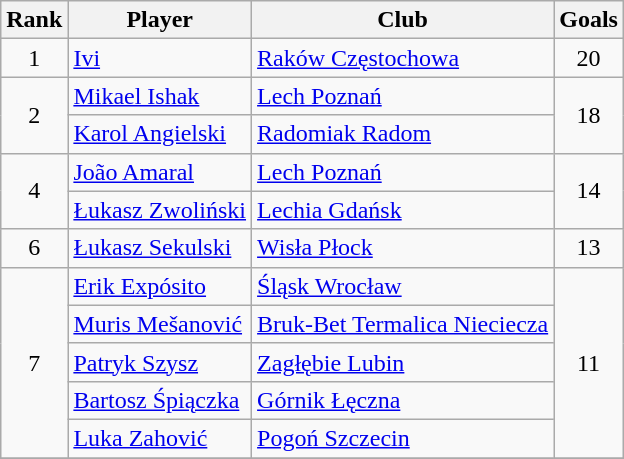<table class="wikitable" style="text-align:center">
<tr>
<th>Rank</th>
<th>Player</th>
<th>Club</th>
<th>Goals</th>
</tr>
<tr>
<td rowspan="1">1</td>
<td align="left"> <a href='#'>Ivi</a></td>
<td align="left"><a href='#'>Raków Częstochowa</a></td>
<td rowspan="1">20</td>
</tr>
<tr>
<td rowspan="2">2</td>
<td align="left"> <a href='#'>Mikael Ishak</a></td>
<td align="left"><a href='#'>Lech Poznań</a></td>
<td rowspan="2">18</td>
</tr>
<tr>
<td align="left"> <a href='#'>Karol Angielski</a></td>
<td align="left"><a href='#'>Radomiak Radom</a></td>
</tr>
<tr>
<td rowspan="2">4</td>
<td align="left"> <a href='#'>João Amaral</a></td>
<td align="left"><a href='#'>Lech Poznań</a></td>
<td rowspan="2">14</td>
</tr>
<tr>
<td align="left"> <a href='#'>Łukasz Zwoliński</a></td>
<td align="left"><a href='#'>Lechia Gdańsk</a></td>
</tr>
<tr>
<td rowspan="1">6</td>
<td align="left"> <a href='#'>Łukasz Sekulski</a></td>
<td align="left"><a href='#'>Wisła Płock</a></td>
<td rowspan="1">13</td>
</tr>
<tr>
<td rowspan="5">7</td>
<td align="left"> <a href='#'>Erik Expósito</a></td>
<td align="left"><a href='#'>Śląsk Wrocław</a></td>
<td rowspan="5">11</td>
</tr>
<tr>
<td align="left"> <a href='#'>Muris Mešanović</a></td>
<td align="left"><a href='#'>Bruk-Bet Termalica Nieciecza</a></td>
</tr>
<tr>
<td align="left"> <a href='#'>Patryk Szysz</a></td>
<td align="left"><a href='#'>Zagłębie Lubin</a></td>
</tr>
<tr>
<td align="left"> <a href='#'>Bartosz Śpiączka</a></td>
<td align="left"><a href='#'>Górnik Łęczna</a></td>
</tr>
<tr>
<td align="left"> <a href='#'>Luka Zahović</a></td>
<td align="left"><a href='#'>Pogoń Szczecin</a></td>
</tr>
<tr>
</tr>
</table>
